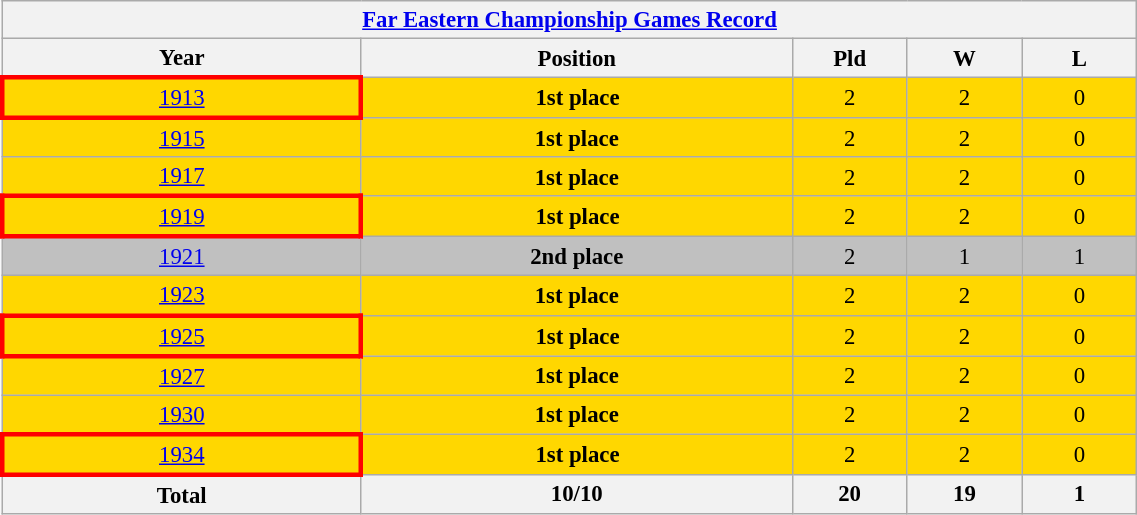<table class="wikitable collapsible autocollapse"  style="text-align:center; font-size:95%; width:60%;">
<tr>
<th colspan=9><a href='#'>Far Eastern Championship Games Record</a></th>
</tr>
<tr>
<th width=25%>Year</th>
<th width=30%>Position</th>
<th width=8%>Pld</th>
<th width=8%>W</th>
<th width=8%>L</th>
</tr>
<tr style="background:gold;">
<td style="border: 3px solid red"> <a href='#'>1913</a></td>
<td><strong>1st place</strong></td>
<td>2</td>
<td>2</td>
<td>0</td>
</tr>
<tr style="background:gold;">
<td> <a href='#'>1915</a></td>
<td><strong>1st place</strong></td>
<td>2</td>
<td>2</td>
<td>0</td>
</tr>
<tr style="background:gold;">
<td> <a href='#'>1917</a></td>
<td><strong>1st place</strong></td>
<td>2</td>
<td>2</td>
<td>0</td>
</tr>
<tr style="background:gold;">
<td style="border: 3px solid red"> <a href='#'>1919</a></td>
<td><strong>1st place</strong></td>
<td>2</td>
<td>2</td>
<td>0</td>
</tr>
<tr style="background:silver;">
<td> <a href='#'>1921</a></td>
<td><strong>2nd place</strong></td>
<td>2</td>
<td>1</td>
<td>1</td>
</tr>
<tr style="background:gold;">
<td> <a href='#'>1923</a></td>
<td><strong>1st place</strong></td>
<td>2</td>
<td>2</td>
<td>0</td>
</tr>
<tr style="background:gold;">
<td style="border: 3px solid red"> <a href='#'>1925</a></td>
<td><strong>1st place</strong></td>
<td>2</td>
<td>2</td>
<td>0</td>
</tr>
<tr style="background:gold;">
<td> <a href='#'>1927</a></td>
<td><strong>1st place</strong></td>
<td>2</td>
<td>2</td>
<td>0</td>
</tr>
<tr style="background:gold;">
<td> <a href='#'>1930</a></td>
<td><strong>1st place</strong></td>
<td>2</td>
<td>2</td>
<td>0</td>
</tr>
<tr style="background:gold;">
<td style="border: 3px solid red"> <a href='#'>1934</a></td>
<td><strong>1st place</strong></td>
<td>2</td>
<td>2</td>
<td>0</td>
</tr>
<tr>
<th>Total</th>
<th>10/10</th>
<th>20</th>
<th>19</th>
<th>1</th>
</tr>
</table>
